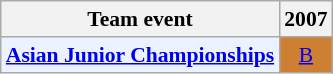<table class="wikitable" style="font-size: 90%; text-align:center">
<tr>
<th>Team event</th>
<th>2007</th>
</tr>
<tr>
<td bgcolor="#ECF2FF"; align="left"><strong><a href='#'>Asian Junior Championships</a></strong></td>
<td bgcolor=CD7F32><a href='#'>B</a></td>
</tr>
</table>
